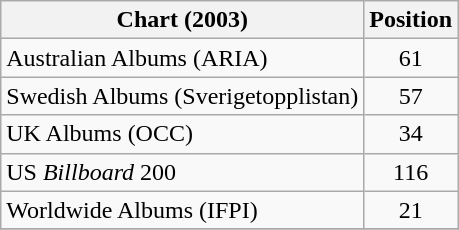<table class="wikitable plainrowheaders sortable">
<tr>
<th scope="col">Chart (2003)</th>
<th scope="col">Position</th>
</tr>
<tr>
<td>Australian Albums (ARIA)</td>
<td align="center">61</td>
</tr>
<tr>
<td>Swedish Albums (Sverigetopplistan)</td>
<td align="center">57</td>
</tr>
<tr>
<td>UK Albums (OCC)</td>
<td align="center">34</td>
</tr>
<tr>
<td>US <em>Billboard</em> 200</td>
<td align="center">116</td>
</tr>
<tr>
<td>Worldwide Albums (IFPI)</td>
<td align="center">21</td>
</tr>
<tr>
</tr>
</table>
